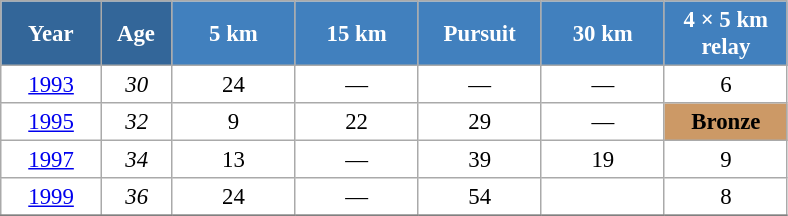<table class="wikitable" style="font-size:95%; text-align:center; border:grey solid 1px; border-collapse:collapse; background:#ffffff;">
<tr>
<th style="background-color:#369; color:white; width:60px;"> Year </th>
<th style="background-color:#369; color:white; width:40px;"> Age </th>
<th style="background-color:#4180be; color:white; width:75px;"> 5 km </th>
<th style="background-color:#4180be; color:white; width:75px;"> 15 km </th>
<th style="background-color:#4180be; color:white; width:75px;"> Pursuit </th>
<th style="background-color:#4180be; color:white; width:75px;"> 30 km </th>
<th style="background-color:#4180be; color:white; width:75px;"> 4 × 5 km <br> relay </th>
</tr>
<tr>
<td><a href='#'>1993</a></td>
<td><em>30</em></td>
<td>24</td>
<td>—</td>
<td>—</td>
<td>—</td>
<td>6</td>
</tr>
<tr>
<td><a href='#'>1995</a></td>
<td><em>32</em></td>
<td>9</td>
<td>22</td>
<td>29</td>
<td>—</td>
<td bgcolor="cc9966"><strong>Bronze</strong></td>
</tr>
<tr>
<td><a href='#'>1997</a></td>
<td><em>34</em></td>
<td>13</td>
<td>—</td>
<td>39</td>
<td>19</td>
<td>9</td>
</tr>
<tr>
<td><a href='#'>1999</a></td>
<td><em>36</em></td>
<td>24</td>
<td>—</td>
<td>54</td>
<td></td>
<td>8</td>
</tr>
<tr>
</tr>
</table>
